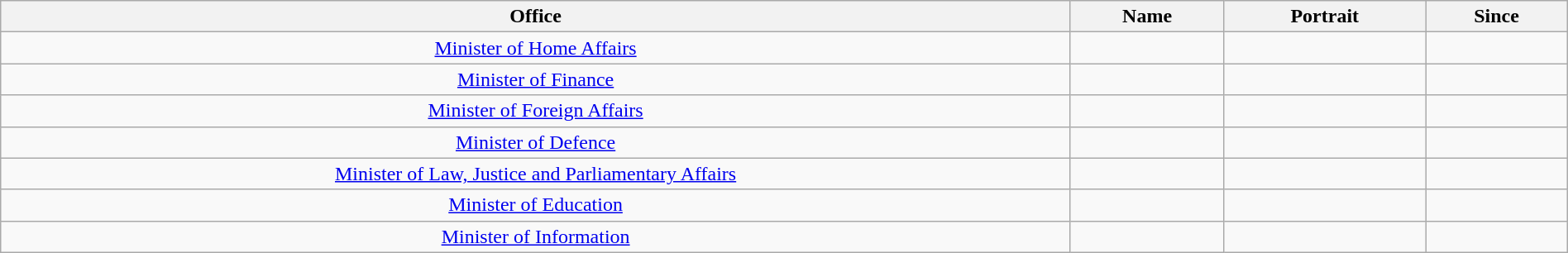<table class="wikitable"  style="width:100%; text-align:center;">
<tr>
<th>Office</th>
<th>Name</th>
<th>Portrait</th>
<th>Since</th>
</tr>
<tr>
<td><a href='#'>Minister of Home Affairs</a></td>
<td></td>
<td></td>
<td></td>
</tr>
<tr>
<td><a href='#'>Minister of Finance</a></td>
<td></td>
<td></td>
<td></td>
</tr>
<tr>
<td><a href='#'>Minister of Foreign Affairs</a></td>
<td></td>
<td></td>
<td></td>
</tr>
<tr>
<td><a href='#'>Minister of Defence</a></td>
<td></td>
<td></td>
<td></td>
</tr>
<tr>
<td><a href='#'>Minister of Law, Justice and Parliamentary Affairs</a></td>
<td></td>
<td></td>
<td></td>
</tr>
<tr>
<td><a href='#'>Minister of Education</a></td>
<td></td>
<td></td>
<td></td>
</tr>
<tr>
<td><a href='#'>Minister of Information</a></td>
<td></td>
<td></td>
<td></td>
</tr>
</table>
